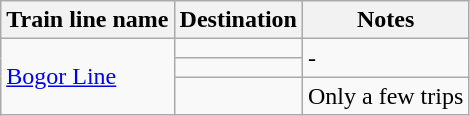<table class="wikitable">
<tr>
<th>Train line name</th>
<th>Destination</th>
<th>Notes</th>
</tr>
<tr>
<td rowspan="3"> <a href='#'>Bogor Line</a></td>
<td></td>
<td rowspan="2">-</td>
</tr>
<tr>
<td></td>
</tr>
<tr>
<td></td>
<td>Only a few trips</td>
</tr>
</table>
